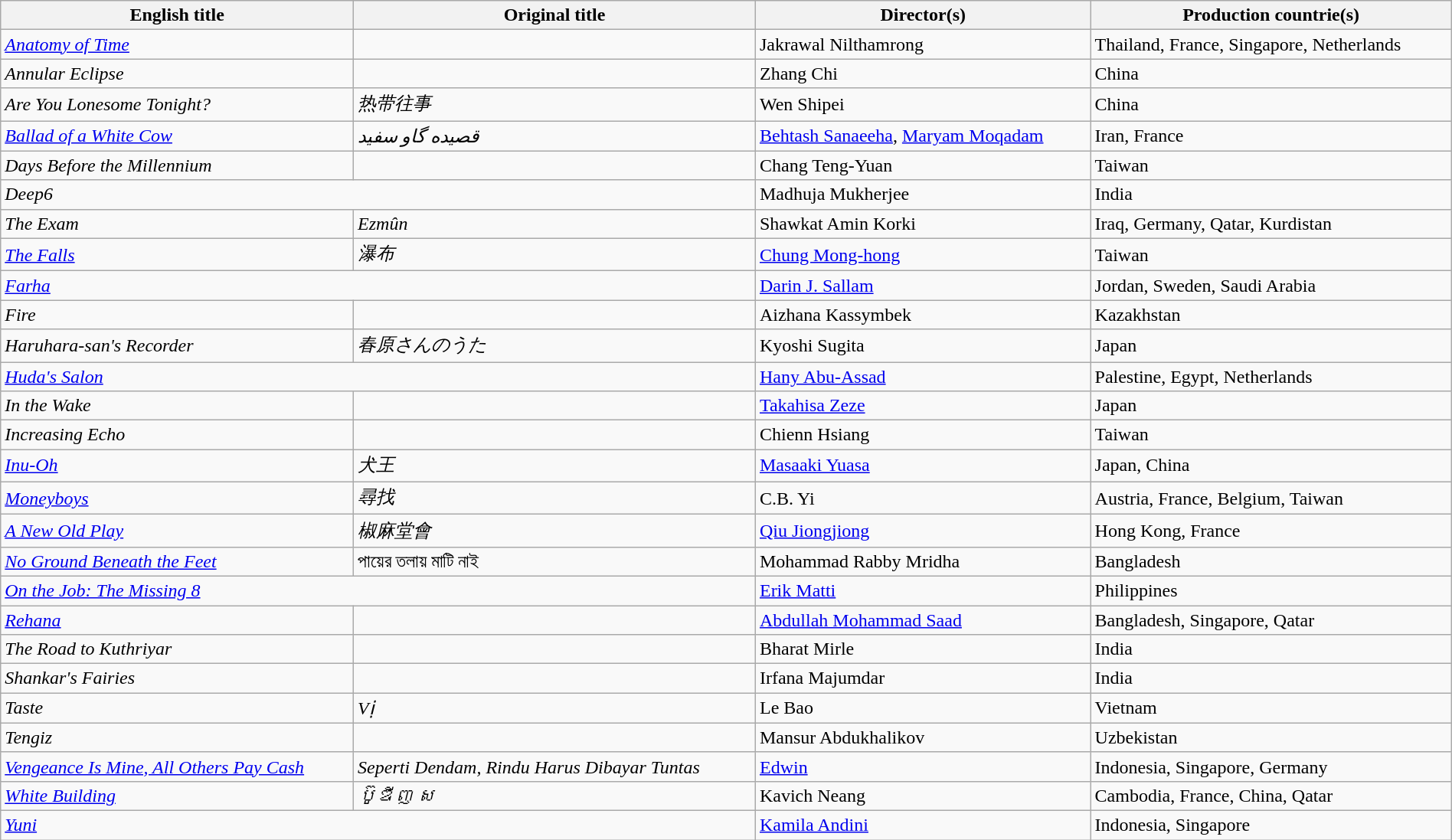<table class="sortable wikitable" style="width:100%; margin-bottom:4px" cellpadding="5">
<tr>
<th scope="col">English title</th>
<th scope="col">Original title</th>
<th scope="col">Director(s)</th>
<th scope="col">Production countrie(s)</th>
</tr>
<tr>
<td><em><a href='#'>Anatomy of Time</a></em></td>
<td></td>
<td>Jakrawal Nilthamrong</td>
<td>Thailand, France, Singapore, Netherlands</td>
</tr>
<tr>
<td><em>Annular Eclipse</em></td>
<td></td>
<td>Zhang Chi</td>
<td>China</td>
</tr>
<tr>
<td><em>Are You Lonesome Tonight?</em></td>
<td><em>热带往事</em></td>
<td>Wen Shipei</td>
<td>China</td>
</tr>
<tr>
<td><em><a href='#'>Ballad of a White Cow</a></em></td>
<td><em>قصیده گاو سفید</em></td>
<td><a href='#'>Behtash Sanaeeha</a>, <a href='#'>Maryam Moqadam</a></td>
<td>Iran, France</td>
</tr>
<tr>
<td><em>Days Before the Millennium</em></td>
<td></td>
<td>Chang Teng-Yuan</td>
<td>Taiwan</td>
</tr>
<tr>
<td colspan=2><em>Deep6</em></td>
<td>Madhuja Mukherjee</td>
<td>India</td>
</tr>
<tr>
<td><em>The Exam</em></td>
<td><em>Ezmûn</em></td>
<td>Shawkat Amin Korki</td>
<td>Iraq, Germany, Qatar, Kurdistan</td>
</tr>
<tr>
<td><em><a href='#'>The Falls</a></em></td>
<td><em>瀑布</em></td>
<td><a href='#'>Chung Mong-hong</a></td>
<td>Taiwan</td>
</tr>
<tr>
<td colspan="2"><em><a href='#'>Farha</a></em></td>
<td><a href='#'>Darin J. Sallam</a></td>
<td>Jordan, Sweden, Saudi Arabia</td>
</tr>
<tr>
<td><em>Fire</em></td>
<td></td>
<td>Aizhana Kassymbek</td>
<td>Kazakhstan</td>
</tr>
<tr>
<td><em>Haruhara-san's Recorder</em></td>
<td><em>春原さんのうた</em></td>
<td>Kyoshi Sugita</td>
<td>Japan</td>
</tr>
<tr>
<td colspan="2"><em><a href='#'>Huda's Salon</a></em></td>
<td><a href='#'>Hany Abu-Assad</a></td>
<td>Palestine, Egypt, Netherlands</td>
</tr>
<tr>
<td><em>In the Wake</em></td>
<td></td>
<td><a href='#'>Takahisa Zeze</a></td>
<td>Japan</td>
</tr>
<tr>
<td><em>Increasing Echo</em></td>
<td></td>
<td>Chienn Hsiang</td>
<td>Taiwan</td>
</tr>
<tr>
<td><em><a href='#'>Inu-Oh</a></em></td>
<td><em>犬王</em></td>
<td><a href='#'>Masaaki Yuasa</a></td>
<td>Japan, China</td>
</tr>
<tr>
<td><em><a href='#'>Moneyboys</a></em></td>
<td><em>尋找</em></td>
<td>C.B. Yi</td>
<td>Austria, France, Belgium, Taiwan</td>
</tr>
<tr>
<td><em><a href='#'>A New Old Play</a></em></td>
<td><em>椒麻堂會</em></td>
<td><a href='#'>Qiu Jiongjiong</a></td>
<td>Hong Kong, France</td>
</tr>
<tr>
<td><em><a href='#'>No Ground Beneath the Feet</a></em></td>
<td>পায়ের তলায় মাটি নাই</td>
<td>Mohammad Rabby Mridha</td>
<td>Bangladesh</td>
</tr>
<tr>
<td colspan="2"><em><a href='#'>On the Job: The Missing 8</a></em></td>
<td><a href='#'>Erik Matti</a></td>
<td>Philippines</td>
</tr>
<tr>
<td><em><a href='#'>Rehana</a></em></td>
<td></td>
<td><a href='#'>Abdullah Mohammad Saad</a></td>
<td>Bangladesh, Singapore, Qatar</td>
</tr>
<tr>
<td><em>The Road to Kuthriyar</em></td>
<td></td>
<td>Bharat Mirle</td>
<td>India</td>
</tr>
<tr>
<td><em>Shankar's Fairies</em></td>
<td></td>
<td>Irfana Majumdar</td>
<td>India</td>
</tr>
<tr>
<td><em>Taste</em></td>
<td><em>Vị</em></td>
<td>Le Bao</td>
<td>Vietnam</td>
</tr>
<tr>
<td><em>Tengiz</em></td>
<td></td>
<td>Mansur Abdukhalikov</td>
<td>Uzbekistan</td>
</tr>
<tr>
<td><em><a href='#'>Vengeance Is Mine, All Others Pay Cash</a></em></td>
<td><em>Seperti Dendam, Rindu Harus Dibayar Tuntas</em></td>
<td><a href='#'>Edwin</a></td>
<td>Indonesia, Singapore, Germany</td>
</tr>
<tr>
<td><em><a href='#'>White Building</a></em></td>
<td><em>ប៊ូឌីញ ស</em></td>
<td>Kavich Neang</td>
<td>Cambodia, France, China, Qatar</td>
</tr>
<tr>
<td colspan="2"><em><a href='#'>Yuni</a></em></td>
<td><a href='#'>Kamila Andini</a></td>
<td>Indonesia, Singapore</td>
</tr>
</table>
